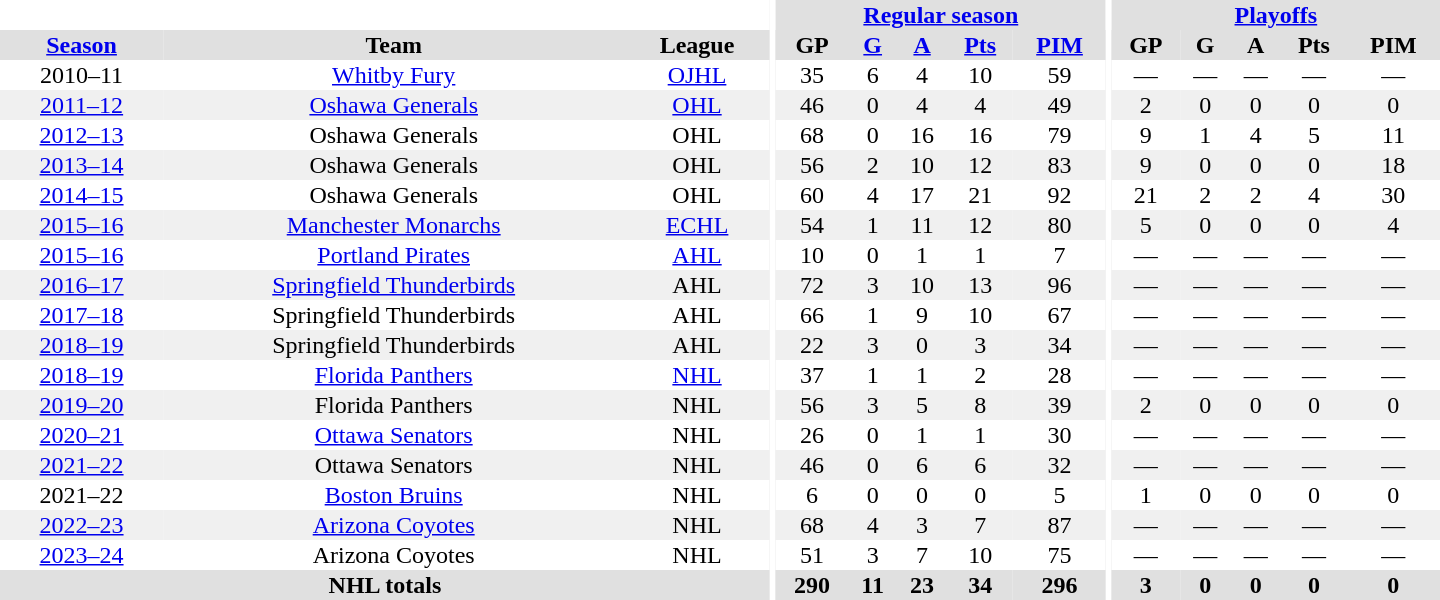<table border="0" cellpadding="1" cellspacing="0" style="text-align:center; width:60em">
<tr bgcolor="#e0e0e0">
<th colspan="3" bgcolor="#ffffff"></th>
<th rowspan="99" bgcolor="#ffffff"></th>
<th colspan="5"><a href='#'>Regular season</a></th>
<th rowspan="99" bgcolor="#ffffff"></th>
<th colspan="5"><a href='#'>Playoffs</a></th>
</tr>
<tr bgcolor="#e0e0e0">
<th><a href='#'>Season</a></th>
<th>Team</th>
<th>League</th>
<th>GP</th>
<th><a href='#'>G</a></th>
<th><a href='#'>A</a></th>
<th><a href='#'>Pts</a></th>
<th><a href='#'>PIM</a></th>
<th>GP</th>
<th>G</th>
<th>A</th>
<th>Pts</th>
<th>PIM</th>
</tr>
<tr>
<td>2010–11</td>
<td><a href='#'>Whitby Fury</a></td>
<td><a href='#'>OJHL</a></td>
<td>35</td>
<td>6</td>
<td>4</td>
<td>10</td>
<td>59</td>
<td>—</td>
<td>—</td>
<td>—</td>
<td>—</td>
<td>—</td>
</tr>
<tr bgcolor="#f0f0f0">
<td><a href='#'>2011–12</a></td>
<td><a href='#'>Oshawa Generals</a></td>
<td><a href='#'>OHL</a></td>
<td>46</td>
<td>0</td>
<td>4</td>
<td>4</td>
<td>49</td>
<td>2</td>
<td>0</td>
<td>0</td>
<td>0</td>
<td>0</td>
</tr>
<tr>
<td><a href='#'>2012–13</a></td>
<td>Oshawa Generals</td>
<td>OHL</td>
<td>68</td>
<td>0</td>
<td>16</td>
<td>16</td>
<td>79</td>
<td>9</td>
<td>1</td>
<td>4</td>
<td>5</td>
<td>11</td>
</tr>
<tr bgcolor="#f0f0f0">
<td><a href='#'>2013–14</a></td>
<td>Oshawa Generals</td>
<td>OHL</td>
<td>56</td>
<td>2</td>
<td>10</td>
<td>12</td>
<td>83</td>
<td>9</td>
<td>0</td>
<td>0</td>
<td>0</td>
<td>18</td>
</tr>
<tr>
<td><a href='#'>2014–15</a></td>
<td>Oshawa Generals</td>
<td>OHL</td>
<td>60</td>
<td>4</td>
<td>17</td>
<td>21</td>
<td>92</td>
<td>21</td>
<td>2</td>
<td>2</td>
<td>4</td>
<td>30</td>
</tr>
<tr bgcolor="#f0f0f0">
<td><a href='#'>2015–16</a></td>
<td><a href='#'>Manchester Monarchs</a></td>
<td><a href='#'>ECHL</a></td>
<td>54</td>
<td>1</td>
<td>11</td>
<td>12</td>
<td>80</td>
<td>5</td>
<td>0</td>
<td>0</td>
<td>0</td>
<td>4</td>
</tr>
<tr>
<td><a href='#'>2015–16</a></td>
<td><a href='#'>Portland Pirates</a></td>
<td><a href='#'>AHL</a></td>
<td>10</td>
<td>0</td>
<td>1</td>
<td>1</td>
<td>7</td>
<td>—</td>
<td>—</td>
<td>—</td>
<td>—</td>
<td>—</td>
</tr>
<tr bgcolor="#f0f0f0">
<td><a href='#'>2016–17</a></td>
<td><a href='#'>Springfield Thunderbirds</a></td>
<td>AHL</td>
<td>72</td>
<td>3</td>
<td>10</td>
<td>13</td>
<td>96</td>
<td>—</td>
<td>—</td>
<td>—</td>
<td>—</td>
<td>—</td>
</tr>
<tr>
<td><a href='#'>2017–18</a></td>
<td>Springfield Thunderbirds</td>
<td>AHL</td>
<td>66</td>
<td>1</td>
<td>9</td>
<td>10</td>
<td>67</td>
<td>—</td>
<td>—</td>
<td>—</td>
<td>—</td>
<td>—</td>
</tr>
<tr bgcolor="#f0f0f0">
<td><a href='#'>2018–19</a></td>
<td>Springfield Thunderbirds</td>
<td>AHL</td>
<td>22</td>
<td>3</td>
<td>0</td>
<td>3</td>
<td>34</td>
<td>—</td>
<td>—</td>
<td>—</td>
<td>—</td>
<td>—</td>
</tr>
<tr>
<td><a href='#'>2018–19</a></td>
<td><a href='#'>Florida Panthers</a></td>
<td><a href='#'>NHL</a></td>
<td>37</td>
<td>1</td>
<td>1</td>
<td>2</td>
<td>28</td>
<td>—</td>
<td>—</td>
<td>—</td>
<td>—</td>
<td>—</td>
</tr>
<tr bgcolor="#f0f0f0">
<td><a href='#'>2019–20</a></td>
<td>Florida Panthers</td>
<td>NHL</td>
<td>56</td>
<td>3</td>
<td>5</td>
<td>8</td>
<td>39</td>
<td>2</td>
<td>0</td>
<td>0</td>
<td>0</td>
<td>0</td>
</tr>
<tr>
<td><a href='#'>2020–21</a></td>
<td><a href='#'>Ottawa Senators</a></td>
<td>NHL</td>
<td>26</td>
<td>0</td>
<td>1</td>
<td>1</td>
<td>30</td>
<td>—</td>
<td>—</td>
<td>—</td>
<td>—</td>
<td>—</td>
</tr>
<tr bgcolor="#f0f0f0">
<td><a href='#'>2021–22</a></td>
<td>Ottawa Senators</td>
<td>NHL</td>
<td>46</td>
<td>0</td>
<td>6</td>
<td>6</td>
<td>32</td>
<td>—</td>
<td>—</td>
<td>—</td>
<td>—</td>
<td>—</td>
</tr>
<tr>
<td>2021–22</td>
<td><a href='#'>Boston Bruins</a></td>
<td>NHL</td>
<td>6</td>
<td>0</td>
<td>0</td>
<td>0</td>
<td>5</td>
<td>1</td>
<td>0</td>
<td>0</td>
<td>0</td>
<td>0</td>
</tr>
<tr bgcolor="#f0f0f0">
<td><a href='#'>2022–23</a></td>
<td><a href='#'>Arizona Coyotes</a></td>
<td>NHL</td>
<td>68</td>
<td>4</td>
<td>3</td>
<td>7</td>
<td>87</td>
<td>—</td>
<td>—</td>
<td>—</td>
<td>—</td>
<td>—</td>
</tr>
<tr>
<td><a href='#'>2023–24</a></td>
<td>Arizona Coyotes</td>
<td>NHL</td>
<td>51</td>
<td>3</td>
<td>7</td>
<td>10</td>
<td>75</td>
<td>—</td>
<td>—</td>
<td>—</td>
<td>—</td>
<td>—</td>
</tr>
<tr bgcolor="#e0e0e0">
<th colspan="3">NHL totals</th>
<th>290</th>
<th>11</th>
<th>23</th>
<th>34</th>
<th>296</th>
<th>3</th>
<th>0</th>
<th>0</th>
<th>0</th>
<th>0</th>
</tr>
</table>
